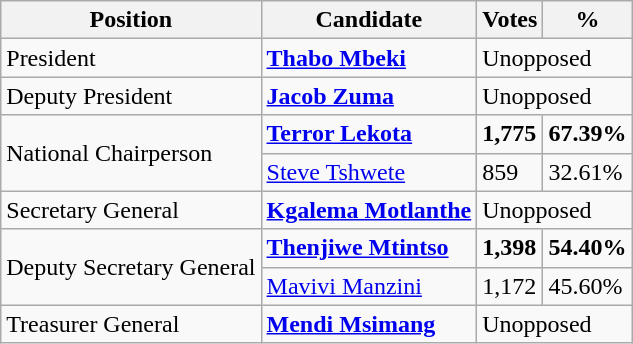<table class="wikitable">
<tr>
<th>Position</th>
<th>Candidate</th>
<th>Votes</th>
<th>%</th>
</tr>
<tr>
<td>President</td>
<td><strong><a href='#'>Thabo Mbeki</a></strong></td>
<td colspan="2">Unopposed</td>
</tr>
<tr>
<td>Deputy President</td>
<td><strong><a href='#'>Jacob Zuma</a></strong></td>
<td colspan="2">Unopposed</td>
</tr>
<tr>
<td rowspan="2">National Chairperson</td>
<td><strong><a href='#'>Terror Lekota</a></strong></td>
<td><strong>1,775</strong></td>
<td><strong>67.39%</strong></td>
</tr>
<tr>
<td><a href='#'>Steve Tshwete</a></td>
<td>859</td>
<td>32.61%</td>
</tr>
<tr>
<td>Secretary General</td>
<td><strong><a href='#'>Kgalema Motlanthe</a></strong></td>
<td colspan="2">Unopposed</td>
</tr>
<tr>
<td rowspan="2">Deputy Secretary General</td>
<td><strong><a href='#'>Thenjiwe Mtintso</a></strong></td>
<td><strong>1,398</strong></td>
<td><strong>54.40%</strong></td>
</tr>
<tr>
<td><a href='#'>Mavivi Manzini</a></td>
<td>1,172</td>
<td>45.60%</td>
</tr>
<tr>
<td>Treasurer General</td>
<td><strong><a href='#'>Mendi Msimang</a></strong></td>
<td colspan="2">Unopposed</td>
</tr>
</table>
